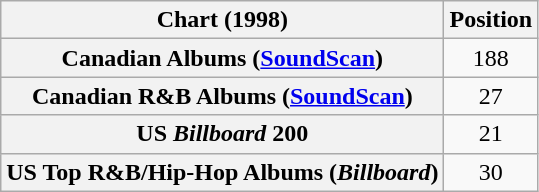<table class="wikitable sortable plainrowheaders" style="text-align:center">
<tr>
<th scope="col">Chart (1998)</th>
<th scope="col">Position</th>
</tr>
<tr>
<th scope="row">Canadian Albums (<a href='#'>SoundScan</a>)</th>
<td>188</td>
</tr>
<tr>
<th scope="row">Canadian R&B Albums (<a href='#'>SoundScan</a>)</th>
<td>27</td>
</tr>
<tr>
<th scope="row">US <em>Billboard</em> 200</th>
<td>21</td>
</tr>
<tr>
<th scope="row">US Top R&B/Hip-Hop Albums (<em>Billboard</em>)</th>
<td>30</td>
</tr>
</table>
